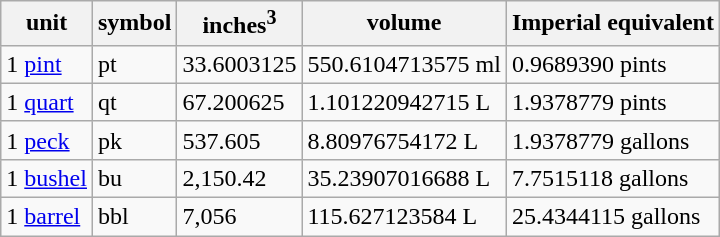<table class="wikitable sortable">
<tr>
<th>unit</th>
<th>symbol</th>
<th>inches<sup>3</sup><br></th>
<th>volume </th>
<th>Imperial equivalent</th>
</tr>
<tr>
<td>1 <a href='#'>pint</a></td>
<td>pt</td>
<td>33.6003125</td>
<td>550.6104713575 ml</td>
<td>0.9689390 pints</td>
</tr>
<tr>
<td>1 <a href='#'>quart</a></td>
<td>qt</td>
<td>67.200625</td>
<td>1.101220942715 L</td>
<td>1.9378779 pints</td>
</tr>
<tr>
<td>1 <a href='#'>peck</a></td>
<td>pk</td>
<td>537.605</td>
<td>8.80976754172 L</td>
<td>1.9378779 gallons</td>
</tr>
<tr>
<td>1 <a href='#'>bushel</a></td>
<td>bu</td>
<td>2,150.42</td>
<td>35.23907016688 L</td>
<td>7.7515118 gallons</td>
</tr>
<tr>
<td>1 <a href='#'>barrel</a></td>
<td>bbl</td>
<td>7,056</td>
<td>115.627123584 L</td>
<td>25.4344115 gallons</td>
</tr>
</table>
